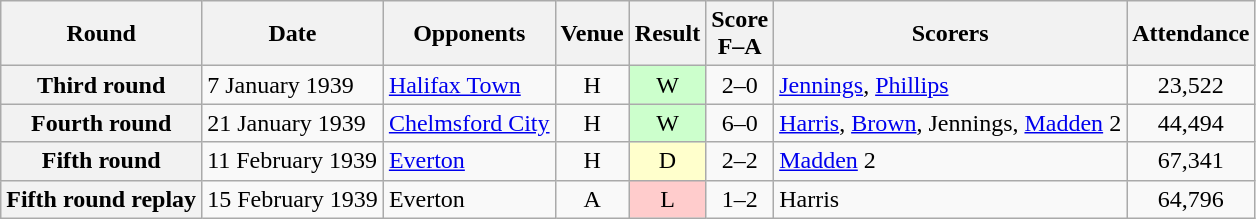<table class="wikitable plainrowheaders" style="text-align:center">
<tr>
<th scope="col">Round</th>
<th scope="col">Date</th>
<th scope="col">Opponents</th>
<th scope="col">Venue</th>
<th scope="col">Result</th>
<th scope="col">Score<br>F–A</th>
<th scope="col">Scorers</th>
<th scope="col">Attendance</th>
</tr>
<tr>
<th scope="row">Third round</th>
<td align="left">7 January 1939</td>
<td align="left"><a href='#'>Halifax Town</a></td>
<td>H</td>
<td style=background:#cfc>W</td>
<td>2–0</td>
<td align="left"><a href='#'>Jennings</a>, <a href='#'>Phillips</a></td>
<td>23,522</td>
</tr>
<tr>
<th scope="row">Fourth round</th>
<td align="left">21 January 1939</td>
<td align="left"><a href='#'>Chelmsford City</a></td>
<td>H</td>
<td style=background:#cfc>W</td>
<td>6–0</td>
<td align="left"><a href='#'>Harris</a>, <a href='#'>Brown</a>, Jennings, <a href='#'>Madden</a> 2</td>
<td>44,494</td>
</tr>
<tr>
<th scope="row">Fifth round</th>
<td align="left">11 February 1939</td>
<td align="left"><a href='#'>Everton</a></td>
<td>H</td>
<td style=background:#ffc>D</td>
<td>2–2</td>
<td align="left"><a href='#'>Madden</a> 2</td>
<td>67,341</td>
</tr>
<tr>
<th scope="row">Fifth round replay</th>
<td align="left">15 February 1939</td>
<td align="left">Everton</td>
<td>A</td>
<td style=background:#fcc>L</td>
<td>1–2</td>
<td align="left">Harris</td>
<td>64,796</td>
</tr>
</table>
